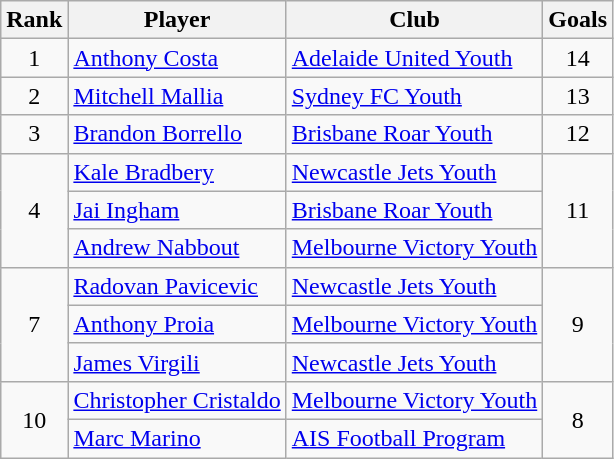<table class="wikitable" style="text-align:center">
<tr>
<th>Rank</th>
<th>Player</th>
<th>Club</th>
<th>Goals</th>
</tr>
<tr>
<td rowspan=1>1</td>
<td align=left> <a href='#'>Anthony Costa</a></td>
<td align=left><a href='#'>Adelaide United Youth</a></td>
<td rowspan=1>14</td>
</tr>
<tr>
<td rowspan=1>2</td>
<td align=left> <a href='#'>Mitchell Mallia</a></td>
<td align=left><a href='#'>Sydney FC Youth</a></td>
<td rowspan=1>13</td>
</tr>
<tr>
<td rowspan=1>3</td>
<td align=left> <a href='#'>Brandon Borrello</a></td>
<td align=left><a href='#'>Brisbane Roar Youth</a></td>
<td rowspan=1>12</td>
</tr>
<tr>
<td rowspan=3>4</td>
<td align=left> <a href='#'>Kale Bradbery</a></td>
<td align=left><a href='#'>Newcastle Jets Youth</a></td>
<td rowspan=3>11</td>
</tr>
<tr>
<td align=left> <a href='#'>Jai Ingham</a></td>
<td align=left><a href='#'>Brisbane Roar Youth</a></td>
</tr>
<tr>
<td align=left> <a href='#'>Andrew Nabbout</a></td>
<td align=left><a href='#'>Melbourne Victory Youth</a></td>
</tr>
<tr>
<td rowspan=3>7</td>
<td align=left> <a href='#'>Radovan Pavicevic</a></td>
<td align=left><a href='#'>Newcastle Jets Youth</a></td>
<td rowspan=3>9</td>
</tr>
<tr>
<td align=left> <a href='#'>Anthony Proia</a></td>
<td align=left><a href='#'>Melbourne Victory Youth</a></td>
</tr>
<tr>
<td align=left> <a href='#'>James Virgili</a></td>
<td align=left><a href='#'>Newcastle Jets Youth</a></td>
</tr>
<tr>
<td rowspan=2>10</td>
<td align=left> <a href='#'>Christopher Cristaldo</a></td>
<td align=left><a href='#'>Melbourne Victory Youth</a></td>
<td rowspan=2>8</td>
</tr>
<tr>
<td align=left> <a href='#'>Marc Marino</a></td>
<td align=left><a href='#'>AIS Football Program</a></td>
</tr>
</table>
